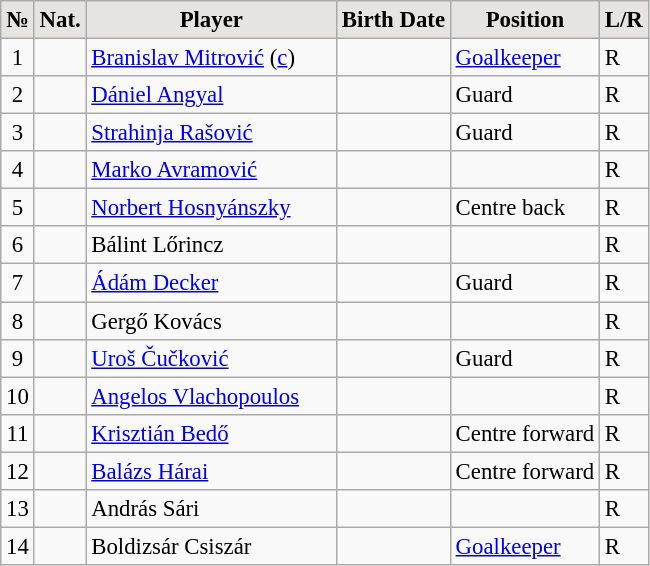<table class=wikitable style="font-size: 95%; border: 1px solid #CFB53B; border-collapse: collapse;">
<tr bgcolor="E5E4E2">
<td align=center><strong>№</strong></td>
<td align=center><strong>Nat.</strong></td>
<td width=160; align=center><strong>Player</strong></td>
<td align=center><strong>Birth Date</strong></td>
<td align=center><strong>Position</strong></td>
<td align=center><strong>L/R</strong></td>
</tr>
<tr>
<td align=center>1</td>
<td align=center> </td>
<td><a href='#'>Branislav Mitrović</a> (<a href='#'>c</a>)</td>
<td style="text-align:right;"></td>
<td><a href='#'>Goalkeeper</a></td>
<td>R</td>
</tr>
<tr>
<td align=center>2</td>
<td align=center></td>
<td><a href='#'>Dániel Angyal</a></td>
<td style="text-align:right;"></td>
<td>Guard</td>
<td>R</td>
</tr>
<tr>
<td align=center>3</td>
<td align=center></td>
<td><a href='#'>Strahinja Rašović</a></td>
<td style="text-align:right;"></td>
<td>Guard</td>
<td>R</td>
</tr>
<tr>
<td align=center>4</td>
<td align=center> </td>
<td><a href='#'>Marko Avramović</a></td>
<td style="text-align:right;"></td>
<td></td>
<td>R</td>
</tr>
<tr>
<td align=center>5</td>
<td align=center></td>
<td><a href='#'>Norbert Hosnyánszky</a></td>
<td style="text-align:right;"></td>
<td>Centre back</td>
<td>R</td>
</tr>
<tr>
<td align=center>6</td>
<td align=center></td>
<td>Bálint Lőrincz</td>
<td style="text-align:right;"></td>
<td></td>
<td>R</td>
</tr>
<tr>
<td align=center>7</td>
<td align=center></td>
<td><a href='#'>Ádám Decker</a></td>
<td style="text-align:right;"></td>
<td>Guard</td>
<td>R</td>
</tr>
<tr>
<td align=center>8</td>
<td align=center></td>
<td>Gergő Kovács</td>
<td style="text-align:right;"></td>
<td></td>
<td>R</td>
</tr>
<tr>
<td align=center>9</td>
<td align=center></td>
<td><a href='#'>Uroš Čučković</a></td>
<td style="text-align:right;"></td>
<td>Guard</td>
<td>R</td>
</tr>
<tr>
<td align=center>10</td>
<td align=center></td>
<td><a href='#'>Angelos Vlachopoulos</a></td>
<td style="text-align:right;"></td>
<td></td>
<td>R</td>
</tr>
<tr>
<td align=center>11</td>
<td align=center></td>
<td><a href='#'>Krisztián Bedő</a></td>
<td style="text-align:right;"></td>
<td>Centre forward</td>
<td>R</td>
</tr>
<tr>
<td align=center>12</td>
<td align=center></td>
<td><a href='#'>Balázs Hárai</a></td>
<td style="text-align:right;"></td>
<td>Centre forward</td>
<td>R</td>
</tr>
<tr>
<td align=center>13</td>
<td align=center></td>
<td>András Sári</td>
<td style="text-align:right;"></td>
<td></td>
<td>R</td>
</tr>
<tr>
<td align=center>14</td>
<td align=center></td>
<td>Boldizsár Csiszár</td>
<td style="text-align:right;"></td>
<td><a href='#'>Goalkeeper</a></td>
<td>R</td>
</tr>
</table>
